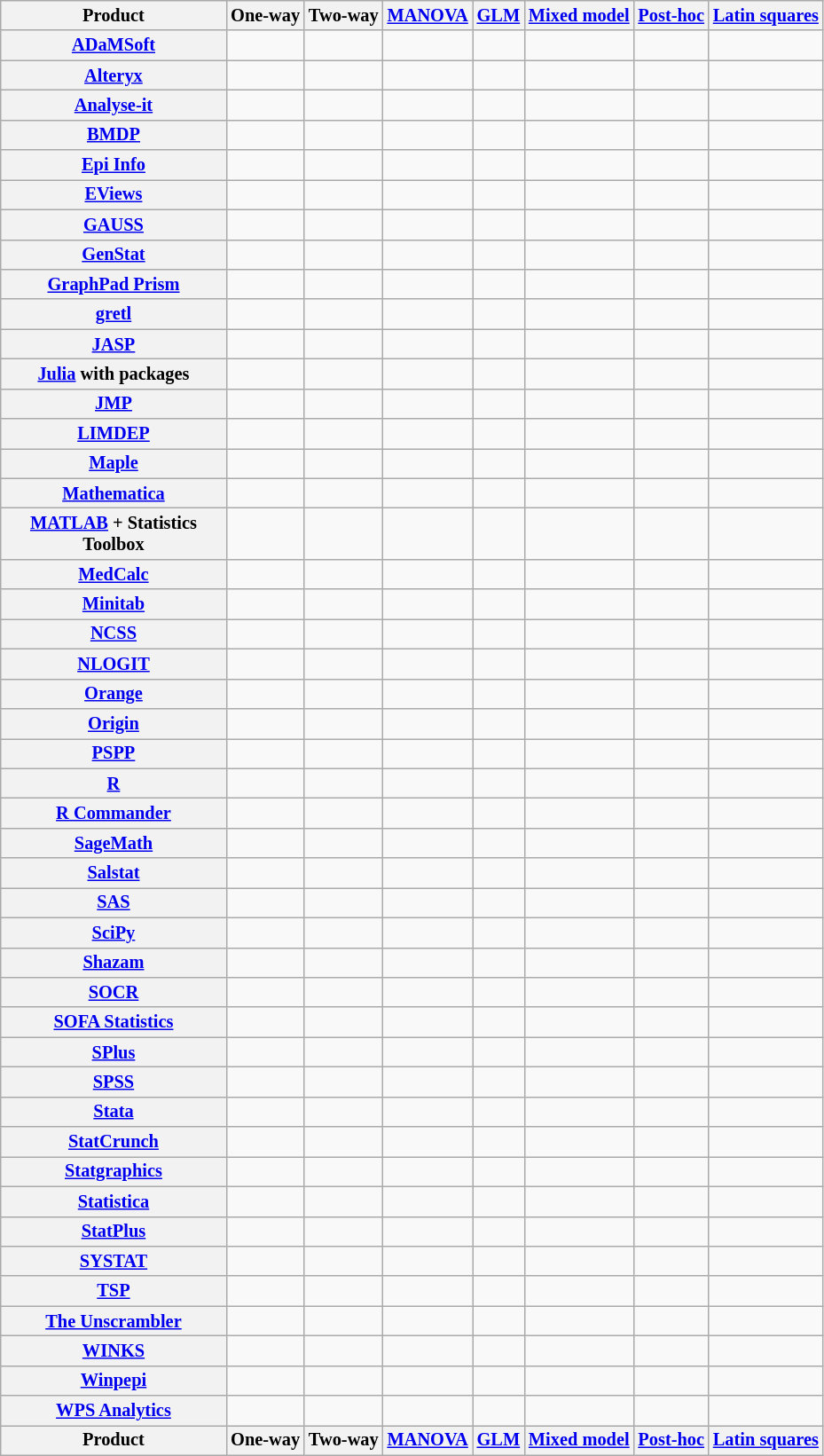<table class="wikitable sortable" style="font-size: 85%; text-align: center; width: auto;">
<tr>
<th style="width:12em">Product</th>
<th>One-way</th>
<th>Two-way</th>
<th><a href='#'>MANOVA</a></th>
<th><a href='#'>GLM</a></th>
<th><a href='#'>Mixed model</a></th>
<th><a href='#'>Post-hoc</a></th>
<th><a href='#'>Latin squares</a></th>
</tr>
<tr>
<th><a href='#'>ADaMSoft</a></th>
<td></td>
<td></td>
<td></td>
<td></td>
<td></td>
<td></td>
<td></td>
</tr>
<tr>
<th><a href='#'>Alteryx</a></th>
<td></td>
<td></td>
<td></td>
<td></td>
<td></td>
<td></td>
<td></td>
</tr>
<tr>
<th><a href='#'>Analyse-it</a></th>
<td></td>
<td></td>
<td></td>
<td></td>
<td></td>
<td></td>
<td></td>
</tr>
<tr>
<th><a href='#'>BMDP</a></th>
<td></td>
<td></td>
<td></td>
<td></td>
<td></td>
<td></td>
<td></td>
</tr>
<tr>
<th><a href='#'>Epi Info</a></th>
<td></td>
<td></td>
<td></td>
<td></td>
<td></td>
<td></td>
<td></td>
</tr>
<tr>
<th><a href='#'>EViews</a></th>
<td></td>
<td></td>
<td></td>
<td></td>
<td></td>
<td></td>
<td></td>
</tr>
<tr>
<th><a href='#'>GAUSS</a></th>
<td></td>
<td></td>
<td></td>
<td></td>
<td></td>
<td></td>
<td></td>
</tr>
<tr>
<th><a href='#'>GenStat</a></th>
<td></td>
<td></td>
<td></td>
<td></td>
<td></td>
<td></td>
<td></td>
</tr>
<tr>
<th><a href='#'>GraphPad Prism</a></th>
<td></td>
<td></td>
<td></td>
<td></td>
<td></td>
<td></td>
<td></td>
</tr>
<tr>
<th><a href='#'>gretl</a></th>
<td></td>
<td></td>
<td></td>
<td></td>
<td></td>
<td></td>
<td></td>
</tr>
<tr>
<th><a href='#'>JASP</a></th>
<td></td>
<td></td>
<td></td>
<td></td>
<td></td>
<td></td>
<td></td>
</tr>
<tr>
<th><a href='#'>Julia</a> with packages</th>
<td></td>
<td></td>
<td></td>
<td></td>
<td></td>
<td></td>
<td></td>
</tr>
<tr>
<th><a href='#'>JMP</a></th>
<td></td>
<td></td>
<td></td>
<td></td>
<td></td>
<td></td>
<td></td>
</tr>
<tr>
<th><a href='#'>LIMDEP</a></th>
<td></td>
<td></td>
<td></td>
<td></td>
<td></td>
<td></td>
<td></td>
</tr>
<tr>
<th><a href='#'>Maple</a></th>
<td></td>
<td></td>
<td></td>
<td></td>
<td></td>
<td></td>
<td></td>
</tr>
<tr>
<th><a href='#'>Mathematica</a></th>
<td></td>
<td></td>
<td></td>
<td></td>
<td></td>
<td></td>
<td></td>
</tr>
<tr>
<th><a href='#'>MATLAB</a> + Statistics Toolbox</th>
<td></td>
<td></td>
<td></td>
<td></td>
<td></td>
<td></td>
<td></td>
</tr>
<tr>
<th><a href='#'>MedCalc</a></th>
<td></td>
<td></td>
<td></td>
<td></td>
<td></td>
<td></td>
<td></td>
</tr>
<tr>
<th><a href='#'>Minitab</a></th>
<td></td>
<td></td>
<td></td>
<td></td>
<td></td>
<td></td>
<td></td>
</tr>
<tr>
<th><a href='#'>NCSS</a></th>
<td></td>
<td></td>
<td></td>
<td></td>
<td></td>
<td></td>
<td></td>
</tr>
<tr>
<th><a href='#'>NLOGIT</a></th>
<td></td>
<td></td>
<td></td>
<td></td>
<td></td>
<td></td>
<td></td>
</tr>
<tr>
<th><a href='#'>Orange</a></th>
<td></td>
<td></td>
<td></td>
<td></td>
<td></td>
<td></td>
<td></td>
</tr>
<tr>
<th><a href='#'>Origin</a></th>
<td></td>
<td></td>
<td></td>
<td></td>
<td></td>
<td></td>
<td></td>
</tr>
<tr>
<th><a href='#'>PSPP</a></th>
<td></td>
<td></td>
<td></td>
<td></td>
<td></td>
<td></td>
<td></td>
</tr>
<tr>
<th><a href='#'>R</a></th>
<td></td>
<td></td>
<td></td>
<td></td>
<td></td>
<td></td>
<td></td>
</tr>
<tr>
<th><a href='#'>R Commander</a></th>
<td></td>
<td></td>
<td></td>
<td></td>
<td></td>
<td></td>
<td></td>
</tr>
<tr>
<th><a href='#'>SageMath</a></th>
<td></td>
<td></td>
<td></td>
<td></td>
<td></td>
<td></td>
<td></td>
</tr>
<tr>
<th><a href='#'>Salstat</a></th>
<td></td>
<td></td>
<td></td>
<td></td>
<td></td>
<td></td>
<td></td>
</tr>
<tr>
<th><a href='#'>SAS</a></th>
<td></td>
<td></td>
<td></td>
<td></td>
<td></td>
<td></td>
<td></td>
</tr>
<tr>
<th><a href='#'>SciPy</a></th>
<td></td>
<td></td>
<td></td>
<td></td>
<td></td>
<td></td>
<td></td>
</tr>
<tr>
<th><a href='#'>Shazam</a></th>
<td></td>
<td></td>
<td></td>
<td></td>
<td></td>
<td></td>
<td></td>
</tr>
<tr>
<th><a href='#'>SOCR</a></th>
<td></td>
<td></td>
<td></td>
<td></td>
<td></td>
<td></td>
<td></td>
</tr>
<tr>
<th><a href='#'>SOFA Statistics</a></th>
<td></td>
<td></td>
<td></td>
<td></td>
<td></td>
<td></td>
<td></td>
</tr>
<tr>
<th><a href='#'>SPlus</a></th>
<td></td>
<td></td>
<td></td>
<td></td>
<td></td>
<td></td>
<td></td>
</tr>
<tr>
<th><a href='#'>SPSS</a></th>
<td></td>
<td></td>
<td></td>
<td></td>
<td></td>
<td></td>
<td></td>
</tr>
<tr>
<th><a href='#'>Stata</a></th>
<td></td>
<td></td>
<td></td>
<td></td>
<td></td>
<td></td>
<td></td>
</tr>
<tr>
<th><a href='#'>StatCrunch</a></th>
<td></td>
<td></td>
<td></td>
<td></td>
<td></td>
<td></td>
<td></td>
</tr>
<tr>
<th><a href='#'>Statgraphics</a></th>
<td></td>
<td></td>
<td></td>
<td></td>
<td></td>
<td></td>
<td></td>
</tr>
<tr>
<th><a href='#'>Statistica</a></th>
<td></td>
<td></td>
<td></td>
<td></td>
<td></td>
<td></td>
<td></td>
</tr>
<tr>
<th><a href='#'>StatPlus</a></th>
<td></td>
<td></td>
<td></td>
<td></td>
<td></td>
<td></td>
<td></td>
</tr>
<tr>
<th><a href='#'>SYSTAT</a></th>
<td></td>
<td></td>
<td></td>
<td></td>
<td></td>
<td></td>
<td></td>
</tr>
<tr>
<th><a href='#'>TSP</a></th>
<td></td>
<td></td>
<td></td>
<td></td>
<td></td>
<td></td>
<td></td>
</tr>
<tr>
<th><a href='#'>The Unscrambler</a></th>
<td></td>
<td></td>
<td></td>
<td></td>
<td></td>
<td></td>
<td></td>
</tr>
<tr>
<th><a href='#'>WINKS</a></th>
<td></td>
<td></td>
<td></td>
<td></td>
<td></td>
<td></td>
<td></td>
</tr>
<tr>
<th><a href='#'>Winpepi</a></th>
<td></td>
<td></td>
<td></td>
<td></td>
<td></td>
<td></td>
<td></td>
</tr>
<tr>
<th><a href='#'>WPS Analytics</a></th>
<td></td>
<td></td>
<td></td>
<td></td>
<td></td>
<td></td>
<td></td>
</tr>
<tr class="sortbottom">
<th style="width:12em">Product</th>
<th>One-way</th>
<th>Two-way</th>
<th><a href='#'>MANOVA</a></th>
<th><a href='#'>GLM</a></th>
<th><a href='#'>Mixed model</a></th>
<th><a href='#'>Post-hoc</a></th>
<th><a href='#'>Latin squares</a></th>
</tr>
</table>
